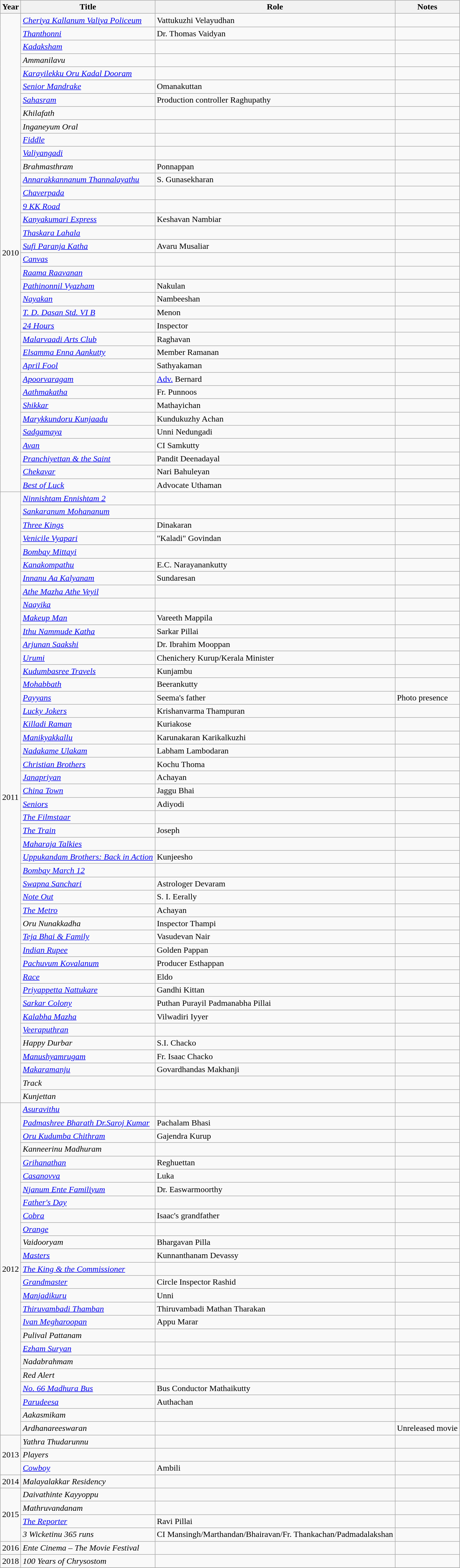<table class="wikitable sortable">
<tr>
<th>Year</th>
<th>Title</th>
<th>Role</th>
<th class="unsortable">Notes</th>
</tr>
<tr>
<td rowspan=36>2010</td>
<td><em><a href='#'>Cheriya Kallanum Valiya Policeum</a></em></td>
<td>Vattukuzhi Velayudhan</td>
<td></td>
</tr>
<tr>
<td><em><a href='#'>Thanthonni</a></em></td>
<td>Dr. Thomas Vaidyan</td>
<td></td>
</tr>
<tr>
<td><em><a href='#'>Kadaksham</a></em></td>
<td></td>
<td></td>
</tr>
<tr>
<td><em>Ammanilavu</em></td>
<td></td>
<td></td>
</tr>
<tr>
<td><em><a href='#'>Karayilekku Oru Kadal Dooram</a></em></td>
<td></td>
<td></td>
</tr>
<tr>
<td><em><a href='#'>Senior Mandrake</a></em></td>
<td>Omanakuttan</td>
<td></td>
</tr>
<tr>
<td><em><a href='#'>Sahasram</a></em></td>
<td>Production controller Raghupathy</td>
<td></td>
</tr>
<tr>
<td><em>Khilafath</em></td>
<td></td>
<td></td>
</tr>
<tr>
<td><em>Inganeyum Oral</em></td>
<td></td>
<td></td>
</tr>
<tr>
<td><em><a href='#'>Fiddle</a></em></td>
<td></td>
<td></td>
</tr>
<tr>
<td><em><a href='#'>Valiyangadi</a></em></td>
<td></td>
<td></td>
</tr>
<tr>
<td><em>Brahmasthram</em></td>
<td>Ponnappan</td>
<td></td>
</tr>
<tr>
<td><em><a href='#'>Annarakkannanum Thannalayathu</a></em></td>
<td>S. Gunasekharan</td>
<td></td>
</tr>
<tr>
<td><em><a href='#'>Chaverpada</a></em></td>
<td></td>
<td></td>
</tr>
<tr>
<td><em><a href='#'>9 KK Road</a></em></td>
<td></td>
<td></td>
</tr>
<tr>
<td><em><a href='#'>Kanyakumari Express</a></em></td>
<td>Keshavan Nambiar</td>
<td></td>
</tr>
<tr>
<td><em><a href='#'>Thaskara Lahala</a></em></td>
<td></td>
<td></td>
</tr>
<tr>
<td><em><a href='#'>Sufi Paranja Katha</a></em></td>
<td>Avaru Musaliar</td>
<td></td>
</tr>
<tr>
<td><em><a href='#'>Canvas</a></em></td>
<td></td>
<td></td>
</tr>
<tr>
<td><em><a href='#'>Raama Raavanan</a></em></td>
<td></td>
<td></td>
</tr>
<tr>
<td><em><a href='#'>Pathinonnil Vyazham</a></em></td>
<td>Nakulan</td>
<td></td>
</tr>
<tr>
<td><em><a href='#'>Nayakan</a></em></td>
<td>Nambeeshan</td>
<td></td>
</tr>
<tr>
<td><em><a href='#'>T. D. Dasan Std. VI B</a></em></td>
<td>Menon</td>
<td></td>
</tr>
<tr>
<td><em><a href='#'>24 Hours</a></em></td>
<td>Inspector</td>
<td></td>
</tr>
<tr>
<td><em><a href='#'>Malarvaadi Arts Club</a></em></td>
<td>Raghavan</td>
<td></td>
</tr>
<tr>
<td><em><a href='#'>Elsamma Enna Aankutty</a></em></td>
<td>Member Ramanan</td>
<td></td>
</tr>
<tr>
<td><em><a href='#'>April Fool</a></em></td>
<td>Sathyakaman</td>
<td></td>
</tr>
<tr>
<td><em><a href='#'>Apoorvaragam</a></em></td>
<td><a href='#'>Adv.</a> Bernard</td>
<td></td>
</tr>
<tr>
<td><em><a href='#'>Aathmakatha</a></em></td>
<td>Fr. Punnoos</td>
<td></td>
</tr>
<tr>
<td><em><a href='#'>Shikkar</a></em></td>
<td>Mathayichan</td>
<td></td>
</tr>
<tr>
<td><em><a href='#'>Marykkundoru Kunjaadu</a></em></td>
<td>Kundukuzhy Achan</td>
<td></td>
</tr>
<tr>
<td><em><a href='#'>Sadgamaya</a></em></td>
<td>Unni Nedungadi</td>
<td></td>
</tr>
<tr>
<td><em><a href='#'>Avan</a></em></td>
<td>CI Samkutty</td>
<td></td>
</tr>
<tr>
<td><em><a href='#'>Pranchiyettan & the Saint</a></em></td>
<td>Pandit Deenadayal</td>
<td></td>
</tr>
<tr>
<td><em><a href='#'>Chekavar</a></em></td>
<td>Nari Bahuleyan</td>
<td></td>
</tr>
<tr>
<td><em><a href='#'>Best of Luck</a></em></td>
<td>Advocate Uthaman</td>
<td></td>
</tr>
<tr>
<td rowspan=46>2011</td>
<td><em><a href='#'>Ninnishtam Ennishtam 2</a></em></td>
<td></td>
<td></td>
</tr>
<tr>
<td><em><a href='#'>Sankaranum Mohananum</a></em></td>
<td></td>
<td></td>
</tr>
<tr>
<td><em><a href='#'>Three Kings</a></em></td>
<td>Dinakaran</td>
<td></td>
</tr>
<tr>
<td><em><a href='#'>Venicile Vyapari</a></em></td>
<td>"Kaladi" Govindan</td>
<td></td>
</tr>
<tr>
<td><em><a href='#'>Bombay Mittayi</a></em></td>
<td></td>
<td></td>
</tr>
<tr>
<td><em><a href='#'>Kanakompathu</a></em></td>
<td>E.C. Narayanankutty</td>
<td></td>
</tr>
<tr>
<td><em><a href='#'>Innanu Aa Kalyanam</a></em></td>
<td>Sundaresan</td>
<td></td>
</tr>
<tr>
<td><em><a href='#'>Athe Mazha Athe Veyil</a></em></td>
<td></td>
<td></td>
</tr>
<tr>
<td><em><a href='#'>Naayika</a></em></td>
<td></td>
<td></td>
</tr>
<tr>
<td><em><a href='#'>Makeup Man</a></em></td>
<td>Vareeth Mappila</td>
<td></td>
</tr>
<tr>
<td><em><a href='#'>Ithu Nammude Katha</a></em></td>
<td>Sarkar Pillai</td>
<td></td>
</tr>
<tr>
<td><em><a href='#'>Arjunan Saakshi</a></em></td>
<td>Dr. Ibrahim Mooppan</td>
<td></td>
</tr>
<tr>
<td><em><a href='#'>Urumi</a></em></td>
<td>Chenichery Kurup/Kerala Minister</td>
<td></td>
</tr>
<tr>
<td><em><a href='#'>Kudumbasree Travels</a></em></td>
<td>Kunjambu</td>
<td></td>
</tr>
<tr>
<td><em><a href='#'>Mohabbath</a></em></td>
<td>Beerankutty</td>
<td></td>
</tr>
<tr>
<td><em><a href='#'>Payyans</a></em></td>
<td>Seema's father</td>
<td>Photo presence</td>
</tr>
<tr>
<td><em><a href='#'>Lucky Jokers</a></em></td>
<td>Krishanvarma Thampuran</td>
<td></td>
</tr>
<tr>
<td><em><a href='#'>Killadi Raman</a></em></td>
<td>Kuriakose</td>
<td></td>
</tr>
<tr>
<td><em><a href='#'>Manikyakkallu</a></em></td>
<td>Karunakaran Karikalkuzhi</td>
<td></td>
</tr>
<tr>
<td><em><a href='#'>Nadakame Ulakam</a></em></td>
<td>Labham Lambodaran</td>
<td></td>
</tr>
<tr>
<td><em><a href='#'>Christian Brothers</a></em></td>
<td>Kochu Thoma</td>
<td></td>
</tr>
<tr>
<td><em><a href='#'>Janapriyan</a></em></td>
<td>Achayan</td>
<td></td>
</tr>
<tr>
<td><em><a href='#'>China Town</a></em></td>
<td>Jaggu Bhai</td>
<td></td>
</tr>
<tr>
<td><em><a href='#'>Seniors</a></em></td>
<td>Adiyodi</td>
<td></td>
</tr>
<tr>
<td><em><a href='#'>The Filmstaar</a></em></td>
<td></td>
<td></td>
</tr>
<tr>
<td><em><a href='#'>The Train</a></em></td>
<td>Joseph</td>
<td></td>
</tr>
<tr>
<td><em><a href='#'>Maharaja Talkies</a></em></td>
<td></td>
<td></td>
</tr>
<tr>
<td><em><a href='#'>Uppukandam Brothers: Back in Action</a></em></td>
<td>Kunjeesho</td>
<td></td>
</tr>
<tr>
<td><em><a href='#'>Bombay March 12</a></em></td>
<td></td>
<td></td>
</tr>
<tr>
<td><em><a href='#'>Swapna Sanchari</a></em></td>
<td>Astrologer Devaram</td>
<td></td>
</tr>
<tr>
<td><em><a href='#'>Note Out</a></em></td>
<td>S. I. Eerally</td>
<td></td>
</tr>
<tr>
<td><em><a href='#'>The Metro</a></em></td>
<td>Achayan</td>
<td></td>
</tr>
<tr>
<td><em>Oru Nunakkadha</em></td>
<td>Inspector Thampi</td>
<td></td>
</tr>
<tr>
<td><em><a href='#'>Teja Bhai & Family</a></em></td>
<td>Vasudevan Nair</td>
<td></td>
</tr>
<tr>
<td><em><a href='#'>Indian Rupee</a></em></td>
<td>Golden Pappan</td>
<td></td>
</tr>
<tr>
<td><em><a href='#'>Pachuvum Kovalanum</a></em></td>
<td>Producer Esthappan</td>
<td></td>
</tr>
<tr>
<td><em><a href='#'>Race</a></em></td>
<td>Eldo</td>
<td></td>
</tr>
<tr>
<td><em><a href='#'>Priyappetta Nattukare</a></em></td>
<td>Gandhi Kittan</td>
<td></td>
</tr>
<tr>
<td><em><a href='#'>Sarkar Colony</a></em></td>
<td>Puthan Purayil Padmanabha Pillai</td>
<td></td>
</tr>
<tr>
<td><em><a href='#'>Kalabha Mazha</a></em></td>
<td>Vilwadiri Iyyer</td>
<td></td>
</tr>
<tr>
<td><em><a href='#'>Veeraputhran</a></em></td>
<td></td>
<td></td>
</tr>
<tr>
<td><em>Happy Durbar</em></td>
<td>S.I. Chacko</td>
<td></td>
</tr>
<tr>
<td><em><a href='#'>Manushyamrugam</a></em></td>
<td>Fr. Isaac Chacko</td>
<td></td>
</tr>
<tr>
<td><em><a href='#'>Makaramanju</a></em></td>
<td>Govardhandas Makhanji</td>
<td></td>
</tr>
<tr>
<td><em>Track</em></td>
<td></td>
<td></td>
</tr>
<tr>
<td><em>Kunjettan</em></td>
<td></td>
<td></td>
</tr>
<tr>
<td rowspan=25>2012</td>
<td><em><a href='#'>Asuravithu</a></em></td>
<td></td>
<td></td>
</tr>
<tr>
<td><em><a href='#'>Padmashree Bharath Dr.Saroj Kumar</a></em></td>
<td>Pachalam Bhasi</td>
<td></td>
</tr>
<tr>
<td><em><a href='#'>Oru Kudumba Chithram</a></em></td>
<td>Gajendra Kurup</td>
<td></td>
</tr>
<tr>
<td><em>Kanneerinu Madhuram</em></td>
<td></td>
<td></td>
</tr>
<tr>
<td><em><a href='#'>Grihanathan</a></em></td>
<td>Reghuettan</td>
<td></td>
</tr>
<tr>
<td><em><a href='#'>Casanovva</a></em></td>
<td>Luka</td>
<td></td>
</tr>
<tr>
<td><em><a href='#'>Njanum Ente Familiyum</a></em></td>
<td>Dr. Easwarmoorthy</td>
<td></td>
</tr>
<tr>
<td><em><a href='#'>Father's Day</a></em></td>
<td></td>
<td></td>
</tr>
<tr>
<td><em><a href='#'>Cobra</a></em></td>
<td>Isaac's grandfather</td>
<td></td>
</tr>
<tr>
<td><em><a href='#'>Orange</a></em></td>
<td></td>
<td></td>
</tr>
<tr>
<td><em>Vaidooryam</em></td>
<td>Bhargavan Pilla</td>
<td></td>
</tr>
<tr>
<td><em><a href='#'>Masters</a></em></td>
<td>Kunnanthanam Devassy</td>
<td></td>
</tr>
<tr>
<td><em><a href='#'>The King & the Commissioner</a></em></td>
<td></td>
<td></td>
</tr>
<tr>
<td><em><a href='#'>Grandmaster</a></em></td>
<td>Circle Inspector Rashid</td>
<td></td>
</tr>
<tr>
<td><em><a href='#'>Manjadikuru</a></em></td>
<td>Unni</td>
<td></td>
</tr>
<tr>
<td><em><a href='#'>Thiruvambadi Thamban</a></em></td>
<td>Thiruvambadi Mathan Tharakan</td>
<td></td>
</tr>
<tr>
<td><em><a href='#'>Ivan Megharoopan</a></em></td>
<td>Appu Marar</td>
<td></td>
</tr>
<tr>
<td><em>Pulival Pattanam</em></td>
<td></td>
<td></td>
</tr>
<tr>
<td><em><a href='#'>Ezham Suryan</a></em></td>
<td></td>
<td></td>
</tr>
<tr>
<td><em>Nadabrahmam</em></td>
<td></td>
<td></td>
</tr>
<tr>
<td><em>Red Alert</em></td>
<td></td>
<td></td>
</tr>
<tr>
<td><em><a href='#'>No. 66 Madhura Bus</a></em></td>
<td>Bus Conductor Mathaikutty</td>
<td></td>
</tr>
<tr>
<td><em><a href='#'>Parudeesa</a></em></td>
<td>Authachan</td>
<td></td>
</tr>
<tr>
<td><em>Aakasmikam</em></td>
<td></td>
<td></td>
</tr>
<tr>
<td><em>Ardhanareeswaran</em></td>
<td></td>
<td>Unreleased movie</td>
</tr>
<tr>
<td rowspan=3>2013</td>
<td><em>Yathra Thudarunnu</em></td>
<td></td>
<td></td>
</tr>
<tr>
<td><em>Players</em></td>
<td></td>
<td></td>
</tr>
<tr>
<td><em><a href='#'>Cowboy</a></em></td>
<td>Ambili</td>
<td></td>
</tr>
<tr>
<td>2014</td>
<td><em>Malayalakkar Residency</em></td>
<td></td>
<td></td>
</tr>
<tr>
<td rowspan=4>2015</td>
<td><em>Daivathinte Kayyoppu</em></td>
<td></td>
<td></td>
</tr>
<tr>
<td><em>Mathruvandanam</em></td>
<td></td>
<td></td>
</tr>
<tr>
<td><em><a href='#'>The Reporter</a></em></td>
<td>Ravi Pillai</td>
<td></td>
</tr>
<tr>
<td><em>3 Wicketinu 365 runs</em></td>
<td>CI Mansingh/Marthandan/Bhairavan/Fr. Thankachan/Padmadalakshan</td>
<td></td>
</tr>
<tr>
<td>2016</td>
<td><em>Ente Cinema – The Movie Festival</em></td>
<td></td>
<td></td>
</tr>
<tr>
<td>2018</td>
<td><em>100 Years of Chrysostom</em></td>
<td></td>
<td></td>
</tr>
<tr>
</tr>
</table>
